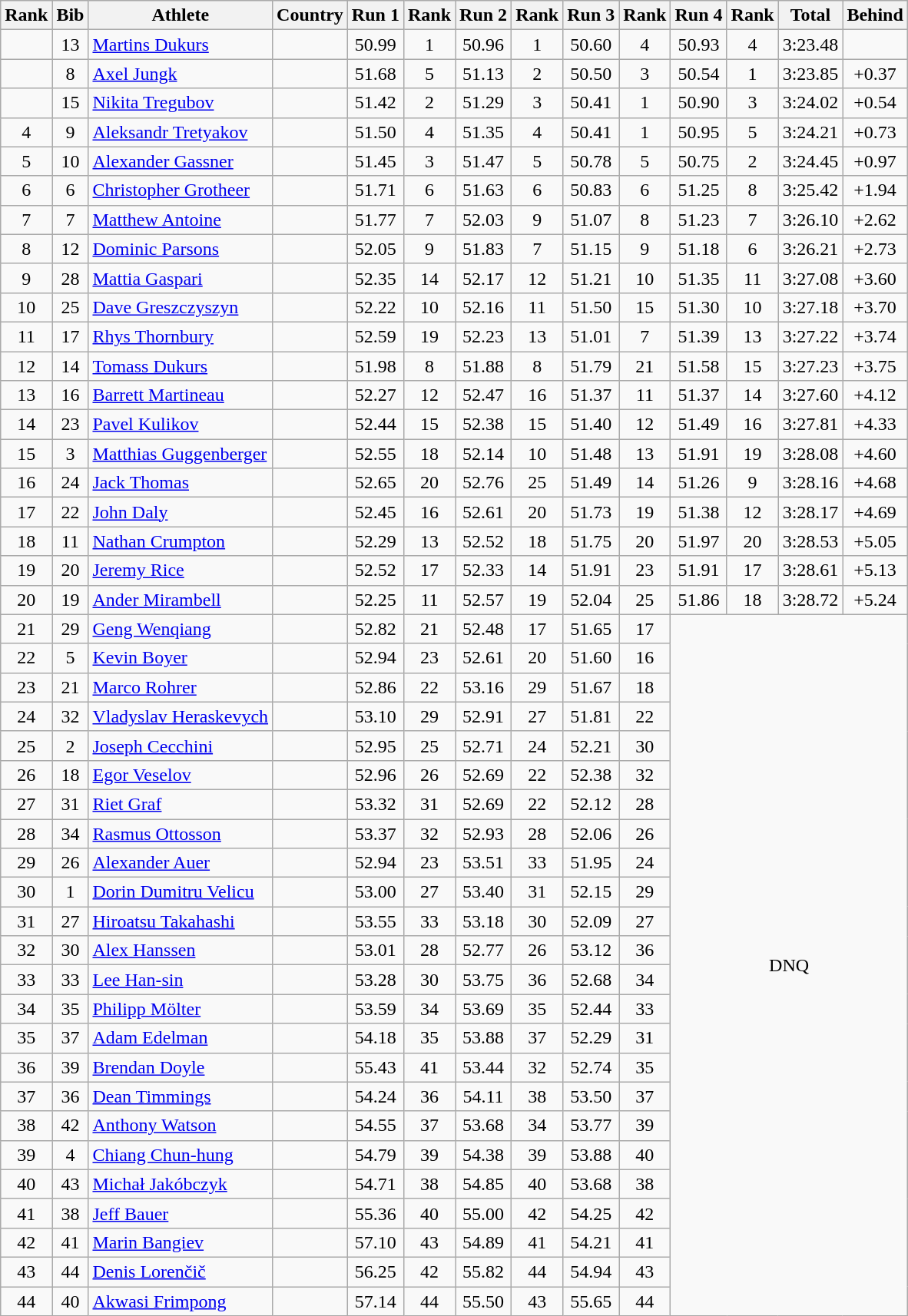<table class="wikitable sortable" style="text-align:center">
<tr>
<th>Rank</th>
<th>Bib</th>
<th>Athlete</th>
<th>Country</th>
<th>Run 1</th>
<th>Rank</th>
<th>Run 2</th>
<th>Rank</th>
<th>Run 3</th>
<th>Rank</th>
<th>Run 4</th>
<th>Rank</th>
<th>Total</th>
<th>Behind</th>
</tr>
<tr>
<td></td>
<td>13</td>
<td align=left><a href='#'>Martins Dukurs</a></td>
<td align=left></td>
<td>50.99</td>
<td>1</td>
<td>50.96</td>
<td>1</td>
<td>50.60</td>
<td>4</td>
<td>50.93</td>
<td>4</td>
<td>3:23.48</td>
<td></td>
</tr>
<tr>
<td></td>
<td>8</td>
<td align=left><a href='#'>Axel Jungk</a></td>
<td align=left></td>
<td>51.68</td>
<td>5</td>
<td>51.13</td>
<td>2</td>
<td>50.50</td>
<td>3</td>
<td>50.54</td>
<td>1</td>
<td>3:23.85</td>
<td>+0.37</td>
</tr>
<tr>
<td></td>
<td>15</td>
<td align=left><a href='#'>Nikita Tregubov</a></td>
<td align=left></td>
<td>51.42</td>
<td>2</td>
<td>51.29</td>
<td>3</td>
<td>50.41</td>
<td>1</td>
<td>50.90</td>
<td>3</td>
<td>3:24.02</td>
<td>+0.54</td>
</tr>
<tr>
<td>4</td>
<td>9</td>
<td align=left><a href='#'>Aleksandr Tretyakov</a></td>
<td align=left></td>
<td>51.50</td>
<td>4</td>
<td>51.35</td>
<td>4</td>
<td>50.41</td>
<td>1</td>
<td>50.95</td>
<td>5</td>
<td>3:24.21</td>
<td>+0.73</td>
</tr>
<tr>
<td>5</td>
<td>10</td>
<td align=left><a href='#'>Alexander Gassner</a></td>
<td align=left></td>
<td>51.45</td>
<td>3</td>
<td>51.47</td>
<td>5</td>
<td>50.78</td>
<td>5</td>
<td>50.75</td>
<td>2</td>
<td>3:24.45</td>
<td>+0.97</td>
</tr>
<tr>
<td>6</td>
<td>6</td>
<td align=left><a href='#'>Christopher Grotheer</a></td>
<td align=left></td>
<td>51.71</td>
<td>6</td>
<td>51.63</td>
<td>6</td>
<td>50.83</td>
<td>6</td>
<td>51.25</td>
<td>8</td>
<td>3:25.42</td>
<td>+1.94</td>
</tr>
<tr>
<td>7</td>
<td>7</td>
<td align=left><a href='#'>Matthew Antoine</a></td>
<td align=left></td>
<td>51.77</td>
<td>7</td>
<td>52.03</td>
<td>9</td>
<td>51.07</td>
<td>8</td>
<td>51.23</td>
<td>7</td>
<td>3:26.10</td>
<td>+2.62</td>
</tr>
<tr>
<td>8</td>
<td>12</td>
<td align=left><a href='#'>Dominic Parsons</a></td>
<td align=left></td>
<td>52.05</td>
<td>9</td>
<td>51.83</td>
<td>7</td>
<td>51.15</td>
<td>9</td>
<td>51.18</td>
<td>6</td>
<td>3:26.21</td>
<td>+2.73</td>
</tr>
<tr>
<td>9</td>
<td>28</td>
<td align=left><a href='#'>Mattia Gaspari</a></td>
<td align=left></td>
<td>52.35</td>
<td>14</td>
<td>52.17</td>
<td>12</td>
<td>51.21</td>
<td>10</td>
<td>51.35</td>
<td>11</td>
<td>3:27.08</td>
<td>+3.60</td>
</tr>
<tr>
<td>10</td>
<td>25</td>
<td align=left><a href='#'>Dave Greszczyszyn</a></td>
<td align=left></td>
<td>52.22</td>
<td>10</td>
<td>52.16</td>
<td>11</td>
<td>51.50</td>
<td>15</td>
<td>51.30</td>
<td>10</td>
<td>3:27.18</td>
<td>+3.70</td>
</tr>
<tr>
<td>11</td>
<td>17</td>
<td align=left><a href='#'>Rhys Thornbury</a></td>
<td align=left></td>
<td>52.59</td>
<td>19</td>
<td>52.23</td>
<td>13</td>
<td>51.01</td>
<td>7</td>
<td>51.39</td>
<td>13</td>
<td>3:27.22</td>
<td>+3.74</td>
</tr>
<tr>
<td>12</td>
<td>14</td>
<td align=left><a href='#'>Tomass Dukurs</a></td>
<td align=left></td>
<td>51.98</td>
<td>8</td>
<td>51.88</td>
<td>8</td>
<td>51.79</td>
<td>21</td>
<td>51.58</td>
<td>15</td>
<td>3:27.23</td>
<td>+3.75</td>
</tr>
<tr>
<td>13</td>
<td>16</td>
<td align=left><a href='#'>Barrett Martineau</a></td>
<td align=left></td>
<td>52.27</td>
<td>12</td>
<td>52.47</td>
<td>16</td>
<td>51.37</td>
<td>11</td>
<td>51.37</td>
<td>14</td>
<td>3:27.60</td>
<td>+4.12</td>
</tr>
<tr>
<td>14</td>
<td>23</td>
<td align=left><a href='#'>Pavel Kulikov</a></td>
<td align=left></td>
<td>52.44</td>
<td>15</td>
<td>52.38</td>
<td>15</td>
<td>51.40</td>
<td>12</td>
<td>51.49</td>
<td>16</td>
<td>3:27.81</td>
<td>+4.33</td>
</tr>
<tr>
<td>15</td>
<td>3</td>
<td align=left><a href='#'>Matthias Guggenberger</a></td>
<td align=left></td>
<td>52.55</td>
<td>18</td>
<td>52.14</td>
<td>10</td>
<td>51.48</td>
<td>13</td>
<td>51.91</td>
<td>19</td>
<td>3:28.08</td>
<td>+4.60</td>
</tr>
<tr>
<td>16</td>
<td>24</td>
<td align=left><a href='#'>Jack Thomas</a></td>
<td align=left></td>
<td>52.65</td>
<td>20</td>
<td>52.76</td>
<td>25</td>
<td>51.49</td>
<td>14</td>
<td>51.26</td>
<td>9</td>
<td>3:28.16</td>
<td>+4.68</td>
</tr>
<tr>
<td>17</td>
<td>22</td>
<td align=left><a href='#'>John Daly</a></td>
<td align=left></td>
<td>52.45</td>
<td>16</td>
<td>52.61</td>
<td>20</td>
<td>51.73</td>
<td>19</td>
<td>51.38</td>
<td>12</td>
<td>3:28.17</td>
<td>+4.69</td>
</tr>
<tr>
<td>18</td>
<td>11</td>
<td align=left><a href='#'>Nathan Crumpton</a></td>
<td align=left></td>
<td>52.29</td>
<td>13</td>
<td>52.52</td>
<td>18</td>
<td>51.75</td>
<td>20</td>
<td>51.97</td>
<td>20</td>
<td>3:28.53</td>
<td>+5.05</td>
</tr>
<tr>
<td>19</td>
<td>20</td>
<td align=left><a href='#'>Jeremy Rice</a></td>
<td align=left></td>
<td>52.52</td>
<td>17</td>
<td>52.33</td>
<td>14</td>
<td>51.91</td>
<td>23</td>
<td>51.91</td>
<td>17</td>
<td>3:28.61</td>
<td>+5.13</td>
</tr>
<tr>
<td>20</td>
<td>19</td>
<td align=left><a href='#'>Ander Mirambell</a></td>
<td align=left></td>
<td>52.25</td>
<td>11</td>
<td>52.57</td>
<td>19</td>
<td>52.04</td>
<td>25</td>
<td>51.86</td>
<td>18</td>
<td>3:28.72</td>
<td>+5.24</td>
</tr>
<tr>
<td>21</td>
<td>29</td>
<td align=left><a href='#'>Geng Wenqiang</a></td>
<td align=left></td>
<td>52.82</td>
<td>21</td>
<td>52.48</td>
<td>17</td>
<td>51.65</td>
<td>17</td>
<td rowspan=24 colspan=4>DNQ</td>
</tr>
<tr>
<td>22</td>
<td>5</td>
<td align=left><a href='#'>Kevin Boyer</a></td>
<td align=left></td>
<td>52.94</td>
<td>23</td>
<td>52.61</td>
<td>20</td>
<td>51.60</td>
<td>16</td>
</tr>
<tr>
<td>23</td>
<td>21</td>
<td align=left><a href='#'>Marco Rohrer</a></td>
<td align=left></td>
<td>52.86</td>
<td>22</td>
<td>53.16</td>
<td>29</td>
<td>51.67</td>
<td>18</td>
</tr>
<tr>
<td>24</td>
<td>32</td>
<td align=left><a href='#'>Vladyslav Heraskevych</a></td>
<td align=left></td>
<td>53.10</td>
<td>29</td>
<td>52.91</td>
<td>27</td>
<td>51.81</td>
<td>22</td>
</tr>
<tr>
<td>25</td>
<td>2</td>
<td align=left><a href='#'>Joseph Cecchini</a></td>
<td align=left></td>
<td>52.95</td>
<td>25</td>
<td>52.71</td>
<td>24</td>
<td>52.21</td>
<td>30</td>
</tr>
<tr>
<td>26</td>
<td>18</td>
<td align=left><a href='#'>Egor Veselov</a></td>
<td align=left></td>
<td>52.96</td>
<td>26</td>
<td>52.69</td>
<td>22</td>
<td>52.38</td>
<td>32</td>
</tr>
<tr>
<td>27</td>
<td>31</td>
<td align=left><a href='#'>Riet Graf</a></td>
<td align=left></td>
<td>53.32</td>
<td>31</td>
<td>52.69</td>
<td>22</td>
<td>52.12</td>
<td>28</td>
</tr>
<tr>
<td>28</td>
<td>34</td>
<td align=left><a href='#'>Rasmus Ottosson</a></td>
<td align=left></td>
<td>53.37</td>
<td>32</td>
<td>52.93</td>
<td>28</td>
<td>52.06</td>
<td>26</td>
</tr>
<tr>
<td>29</td>
<td>26</td>
<td align=left><a href='#'>Alexander Auer</a></td>
<td align=left></td>
<td>52.94</td>
<td>23</td>
<td>53.51</td>
<td>33</td>
<td>51.95</td>
<td>24</td>
</tr>
<tr>
<td>30</td>
<td>1</td>
<td align=left><a href='#'>Dorin Dumitru Velicu</a></td>
<td align=left></td>
<td>53.00</td>
<td>27</td>
<td>53.40</td>
<td>31</td>
<td>52.15</td>
<td>29</td>
</tr>
<tr>
<td>31</td>
<td>27</td>
<td align=left><a href='#'>Hiroatsu Takahashi</a></td>
<td align=left></td>
<td>53.55</td>
<td>33</td>
<td>53.18</td>
<td>30</td>
<td>52.09</td>
<td>27</td>
</tr>
<tr>
<td>32</td>
<td>30</td>
<td align=left><a href='#'>Alex Hanssen</a></td>
<td align=left></td>
<td>53.01</td>
<td>28</td>
<td>52.77</td>
<td>26</td>
<td>53.12</td>
<td>36</td>
</tr>
<tr>
<td>33</td>
<td>33</td>
<td align=left><a href='#'>Lee Han-sin</a></td>
<td align=left></td>
<td>53.28</td>
<td>30</td>
<td>53.75</td>
<td>36</td>
<td>52.68</td>
<td>34</td>
</tr>
<tr>
<td>34</td>
<td>35</td>
<td align=left><a href='#'>Philipp Mölter</a></td>
<td align=left></td>
<td>53.59</td>
<td>34</td>
<td>53.69</td>
<td>35</td>
<td>52.44</td>
<td>33</td>
</tr>
<tr>
<td>35</td>
<td>37</td>
<td align=left><a href='#'>Adam Edelman</a></td>
<td align=left></td>
<td>54.18</td>
<td>35</td>
<td>53.88</td>
<td>37</td>
<td>52.29</td>
<td>31</td>
</tr>
<tr>
<td>36</td>
<td>39</td>
<td align=left><a href='#'>Brendan Doyle</a></td>
<td align=left></td>
<td>55.43</td>
<td>41</td>
<td>53.44</td>
<td>32</td>
<td>52.74</td>
<td>35</td>
</tr>
<tr>
<td>37</td>
<td>36</td>
<td align=left><a href='#'>Dean Timmings</a></td>
<td align=left></td>
<td>54.24</td>
<td>36</td>
<td>54.11</td>
<td>38</td>
<td>53.50</td>
<td>37</td>
</tr>
<tr>
<td>38</td>
<td>42</td>
<td align=left><a href='#'>Anthony Watson</a></td>
<td align=left></td>
<td>54.55</td>
<td>37</td>
<td>53.68</td>
<td>34</td>
<td>53.77</td>
<td>39</td>
</tr>
<tr>
<td>39</td>
<td>4</td>
<td align=left><a href='#'>Chiang Chun-hung</a></td>
<td align=left></td>
<td>54.79</td>
<td>39</td>
<td>54.38</td>
<td>39</td>
<td>53.88</td>
<td>40</td>
</tr>
<tr>
<td>40</td>
<td>43</td>
<td align=left><a href='#'>Michał Jakóbczyk</a></td>
<td align=left></td>
<td>54.71</td>
<td>38</td>
<td>54.85</td>
<td>40</td>
<td>53.68</td>
<td>38</td>
</tr>
<tr>
<td>41</td>
<td>38</td>
<td align=left><a href='#'>Jeff Bauer</a></td>
<td align=left></td>
<td>55.36</td>
<td>40</td>
<td>55.00</td>
<td>42</td>
<td>54.25</td>
<td>42</td>
</tr>
<tr>
<td>42</td>
<td>41</td>
<td align=left><a href='#'>Marin Bangiev</a></td>
<td align=left></td>
<td>57.10</td>
<td>43</td>
<td>54.89</td>
<td>41</td>
<td>54.21</td>
<td>41</td>
</tr>
<tr>
<td>43</td>
<td>44</td>
<td align=left><a href='#'>Denis Lorenčič</a></td>
<td align=left></td>
<td>56.25</td>
<td>42</td>
<td>55.82</td>
<td>44</td>
<td>54.94</td>
<td>43</td>
</tr>
<tr>
<td>44</td>
<td>40</td>
<td align=left><a href='#'>Akwasi Frimpong</a></td>
<td align=left></td>
<td>57.14</td>
<td>44</td>
<td>55.50</td>
<td>43</td>
<td>55.65</td>
<td>44</td>
</tr>
</table>
